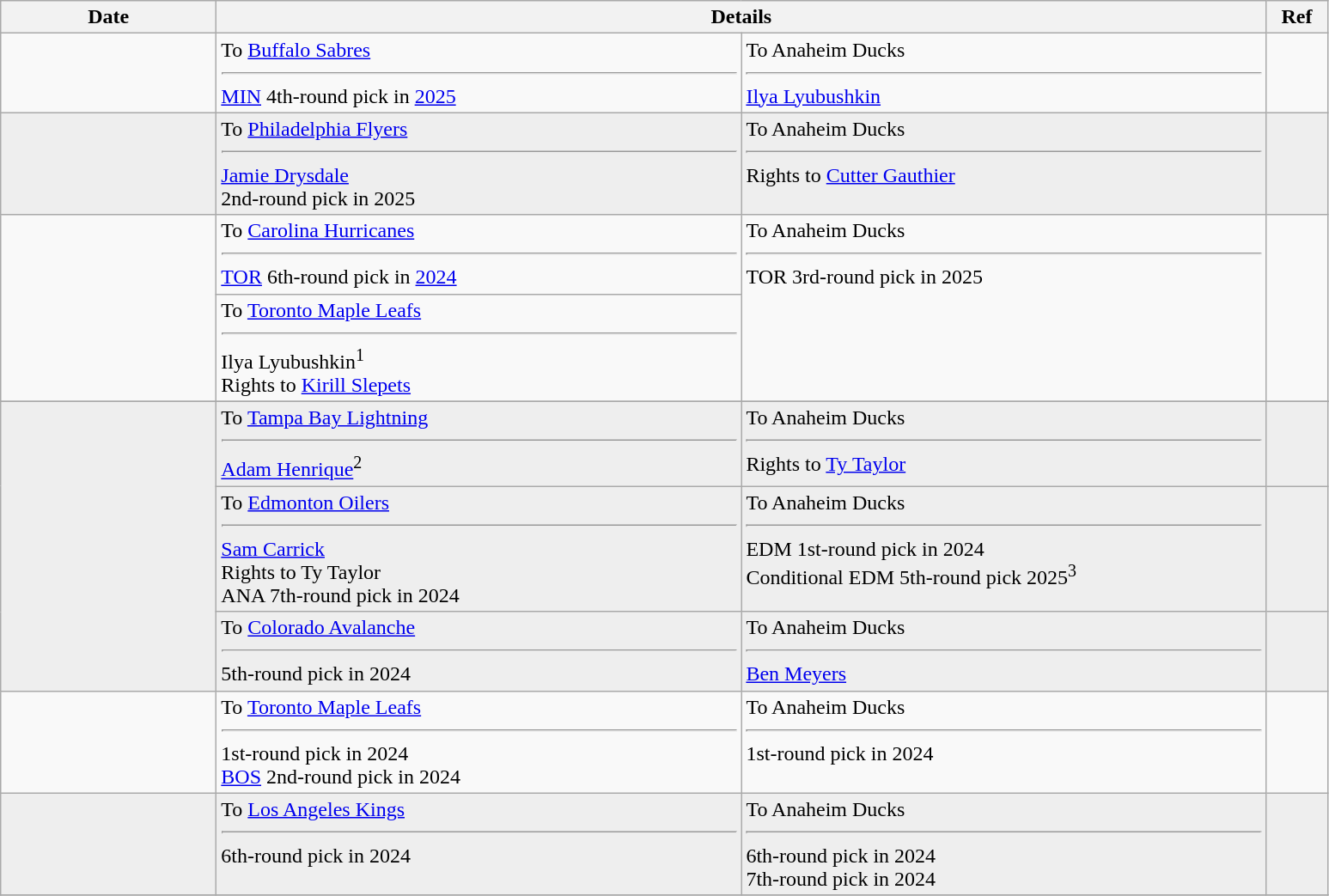<table class="wikitable">
<tr>
<th style="width: 10em;">Date</th>
<th colspan=2>Details</th>
<th style="width: 2.5em;">Ref</th>
</tr>
<tr>
<td></td>
<td style="width: 25em;" valign="top">To <a href='#'>Buffalo Sabres</a><hr><a href='#'>MIN</a> 4th-round pick in <a href='#'>2025</a></td>
<td style="width: 25em;" valign="top">To Anaheim Ducks<hr><a href='#'>Ilya Lyubushkin</a></td>
<td></td>
</tr>
<tr bgcolor="eeeeee">
<td></td>
<td style="width: 25em;" valign="top">To <a href='#'>Philadelphia Flyers</a><hr><a href='#'>Jamie Drysdale</a><br>2nd-round pick in 2025</td>
<td style="width: 25em;" valign="top">To Anaheim Ducks<hr>Rights to <a href='#'>Cutter Gauthier</a></td>
<td></td>
</tr>
<tr>
<td rowspan=2></td>
<td style="width: 25em;" valign="top">To <a href='#'>Carolina Hurricanes</a><hr><a href='#'>TOR</a> 6th-round pick in <a href='#'>2024</a></td>
<td rowspan=2; style="width: 25em;" valign="top">To Anaheim Ducks<hr>TOR 3rd-round pick in 2025</td>
<td rowspan=2></td>
</tr>
<tr>
<td style="width: 25em;" valign="top">To <a href='#'>Toronto Maple Leafs</a><hr>Ilya Lyubushkin<sup>1</sup><br>Rights to <a href='#'>Kirill Slepets</a></td>
</tr>
<tr>
</tr>
<tr bgcolor="eeeeee">
<td rowspan=3></td>
<td style="width: 25em;" valign="top">To <a href='#'>Tampa Bay Lightning</a><hr><a href='#'>Adam Henrique</a><sup>2</sup></td>
<td style="width: 25em;" valign="top">To Anaheim Ducks<hr>Rights to <a href='#'>Ty Taylor</a></td>
<td></td>
</tr>
<tr bgcolor="eeeeee">
<td style="width: 25em;" valign="top">To <a href='#'>Edmonton Oilers</a><hr><a href='#'>Sam Carrick</a><br>Rights to Ty Taylor<br>ANA 7th-round pick in 2024</td>
<td style="width: 25em;" valign="top">To Anaheim Ducks<hr>EDM 1st-round pick in 2024<br>Conditional EDM 5th-round pick 2025<sup>3</sup></td>
<td></td>
</tr>
<tr bgcolor="eeeeee">
<td style="width: 25em;" valign="top">To <a href='#'>Colorado Avalanche</a><hr>5th-round pick in 2024</td>
<td style="width: 25em;" valign="top">To Anaheim Ducks<hr><a href='#'>Ben Meyers</a></td>
<td></td>
</tr>
<tr>
<td></td>
<td style="width: 25em;" valign="top">To <a href='#'>Toronto Maple Leafs</a><hr>1st-round pick in 2024<br><a href='#'>BOS</a> 2nd-round pick in 2024</td>
<td style="width: 25em;" valign="top">To Anaheim Ducks<hr>1st-round pick in 2024</td>
<td></td>
</tr>
<tr bgcolor="eeeeee">
<td></td>
<td style="width: 25em;" valign="top">To <a href='#'>Los Angeles Kings</a><hr>6th-round pick in 2024</td>
<td style="width: 25em;" valign="top">To Anaheim Ducks<hr>6th-round pick in 2024<br>7th-round pick in 2024</td>
<td></td>
</tr>
<tr>
</tr>
</table>
